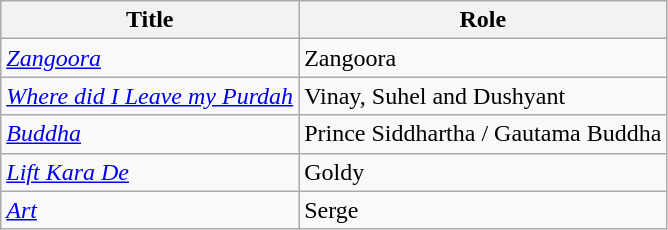<table class="wikitable sortable">
<tr>
<th>Title</th>
<th>Role</th>
</tr>
<tr>
<td><em><a href='#'>Zangoora</a></em></td>
<td>Zangoora</td>
</tr>
<tr>
<td><em><a href='#'>Where did I Leave my Purdah</a></em></td>
<td>Vinay, Suhel and Dushyant</td>
</tr>
<tr>
<td><em><a href='#'>Buddha</a></em></td>
<td>Prince Siddhartha / Gautama Buddha</td>
</tr>
<tr>
<td><em><a href='#'>Lift Kara De</a></em></td>
<td>Goldy</td>
</tr>
<tr>
<td><em><a href='#'>Art</a></em></td>
<td>Serge</td>
</tr>
</table>
